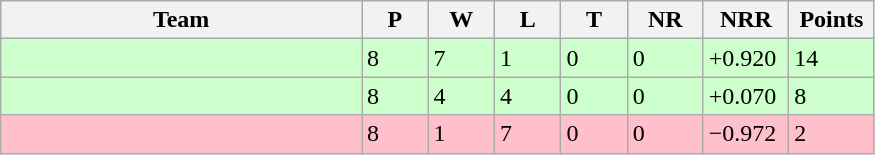<table class="wikitable">
<tr>
<th width=38%>Team</th>
<th width=7%>P</th>
<th width=7%>W</th>
<th width=7%>L</th>
<th width=7%>T</th>
<th width=8%>NR</th>
<th width=9%>NRR</th>
<th width=9%>Points</th>
</tr>
<tr bgcolor=ccffcc>
<td align=left></td>
<td>8</td>
<td>7</td>
<td>1</td>
<td>0</td>
<td>0</td>
<td>+0.920</td>
<td>14</td>
</tr>
<tr bgcolor=ccffcc>
<td align=left></td>
<td>8</td>
<td>4</td>
<td>4</td>
<td>0</td>
<td>0</td>
<td>+0.070</td>
<td>8</td>
</tr>
<tr bgcolor=pink>
<td align=left></td>
<td>8</td>
<td>1</td>
<td>7</td>
<td>0</td>
<td>0</td>
<td>−0.972</td>
<td>2</td>
</tr>
</table>
